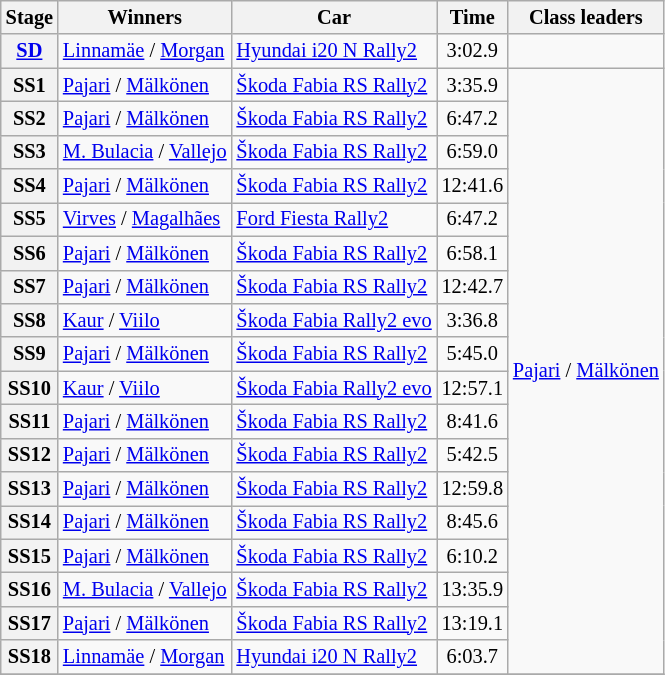<table class="wikitable" style="font-size:85%">
<tr>
<th>Stage</th>
<th>Winners</th>
<th>Car</th>
<th>Time</th>
<th>Class leaders</th>
</tr>
<tr>
<th><a href='#'>SD</a></th>
<td><a href='#'>Linnamäe</a> / <a href='#'>Morgan</a></td>
<td><a href='#'>Hyundai i20 N Rally2</a></td>
<td align="center">3:02.9</td>
<td></td>
</tr>
<tr>
<th>SS1</th>
<td><a href='#'>Pajari</a> / <a href='#'>Mälkönen</a></td>
<td><a href='#'>Škoda Fabia RS Rally2</a></td>
<td align="center">3:35.9</td>
<td rowspan="18"><a href='#'>Pajari</a> / <a href='#'>Mälkönen</a></td>
</tr>
<tr>
<th>SS2</th>
<td><a href='#'>Pajari</a> / <a href='#'>Mälkönen</a></td>
<td><a href='#'>Škoda Fabia RS Rally2</a></td>
<td align="center">6:47.2</td>
</tr>
<tr>
<th>SS3</th>
<td><a href='#'>M. Bulacia</a> / <a href='#'>Vallejo</a></td>
<td><a href='#'>Škoda Fabia RS Rally2</a></td>
<td align="center">6:59.0</td>
</tr>
<tr>
<th>SS4</th>
<td><a href='#'>Pajari</a> / <a href='#'>Mälkönen</a></td>
<td><a href='#'>Škoda Fabia RS Rally2</a></td>
<td align="center">12:41.6</td>
</tr>
<tr>
<th>SS5</th>
<td><a href='#'>Virves</a> / <a href='#'>Magalhães</a></td>
<td><a href='#'>Ford Fiesta Rally2</a></td>
<td align="center">6:47.2</td>
</tr>
<tr>
<th>SS6</th>
<td><a href='#'>Pajari</a> / <a href='#'>Mälkönen</a></td>
<td><a href='#'>Škoda Fabia RS Rally2</a></td>
<td align="center">6:58.1</td>
</tr>
<tr>
<th>SS7</th>
<td><a href='#'>Pajari</a> / <a href='#'>Mälkönen</a></td>
<td><a href='#'>Škoda Fabia RS Rally2</a></td>
<td align="center">12:42.7</td>
</tr>
<tr>
<th>SS8</th>
<td><a href='#'>Kaur</a> / <a href='#'>Viilo</a></td>
<td><a href='#'>Škoda Fabia Rally2 evo</a></td>
<td align="center">3:36.8</td>
</tr>
<tr>
<th>SS9</th>
<td><a href='#'>Pajari</a> / <a href='#'>Mälkönen</a></td>
<td><a href='#'>Škoda Fabia RS Rally2</a></td>
<td align="center">5:45.0</td>
</tr>
<tr>
<th>SS10</th>
<td><a href='#'>Kaur</a> / <a href='#'>Viilo</a></td>
<td><a href='#'>Škoda Fabia Rally2 evo</a></td>
<td align="center">12:57.1</td>
</tr>
<tr>
<th>SS11</th>
<td><a href='#'>Pajari</a> / <a href='#'>Mälkönen</a></td>
<td><a href='#'>Škoda Fabia RS Rally2</a></td>
<td align="center">8:41.6</td>
</tr>
<tr>
<th>SS12</th>
<td><a href='#'>Pajari</a> / <a href='#'>Mälkönen</a></td>
<td><a href='#'>Škoda Fabia RS Rally2</a></td>
<td align="center">5:42.5</td>
</tr>
<tr>
<th>SS13</th>
<td><a href='#'>Pajari</a> / <a href='#'>Mälkönen</a></td>
<td><a href='#'>Škoda Fabia RS Rally2</a></td>
<td align="center">12:59.8</td>
</tr>
<tr>
<th>SS14</th>
<td><a href='#'>Pajari</a> / <a href='#'>Mälkönen</a></td>
<td><a href='#'>Škoda Fabia RS Rally2</a></td>
<td align="center">8:45.6</td>
</tr>
<tr>
<th>SS15</th>
<td><a href='#'>Pajari</a> / <a href='#'>Mälkönen</a></td>
<td><a href='#'>Škoda Fabia RS Rally2</a></td>
<td align="center">6:10.2</td>
</tr>
<tr>
<th>SS16</th>
<td><a href='#'>M. Bulacia</a> / <a href='#'>Vallejo</a></td>
<td><a href='#'>Škoda Fabia RS Rally2</a></td>
<td align="center">13:35.9</td>
</tr>
<tr>
<th>SS17</th>
<td><a href='#'>Pajari</a> / <a href='#'>Mälkönen</a></td>
<td><a href='#'>Škoda Fabia RS Rally2</a></td>
<td align="center">13:19.1</td>
</tr>
<tr>
<th>SS18</th>
<td><a href='#'>Linnamäe</a> / <a href='#'>Morgan</a></td>
<td><a href='#'>Hyundai i20 N Rally2</a></td>
<td align="center">6:03.7</td>
</tr>
<tr>
</tr>
</table>
